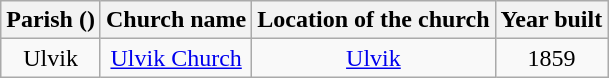<table class="wikitable" style="text-align:center">
<tr>
<th>Parish ()</th>
<th>Church name</th>
<th>Location of the church</th>
<th>Year built</th>
</tr>
<tr>
<td>Ulvik</td>
<td><a href='#'>Ulvik Church</a></td>
<td><a href='#'>Ulvik</a></td>
<td>1859</td>
</tr>
</table>
